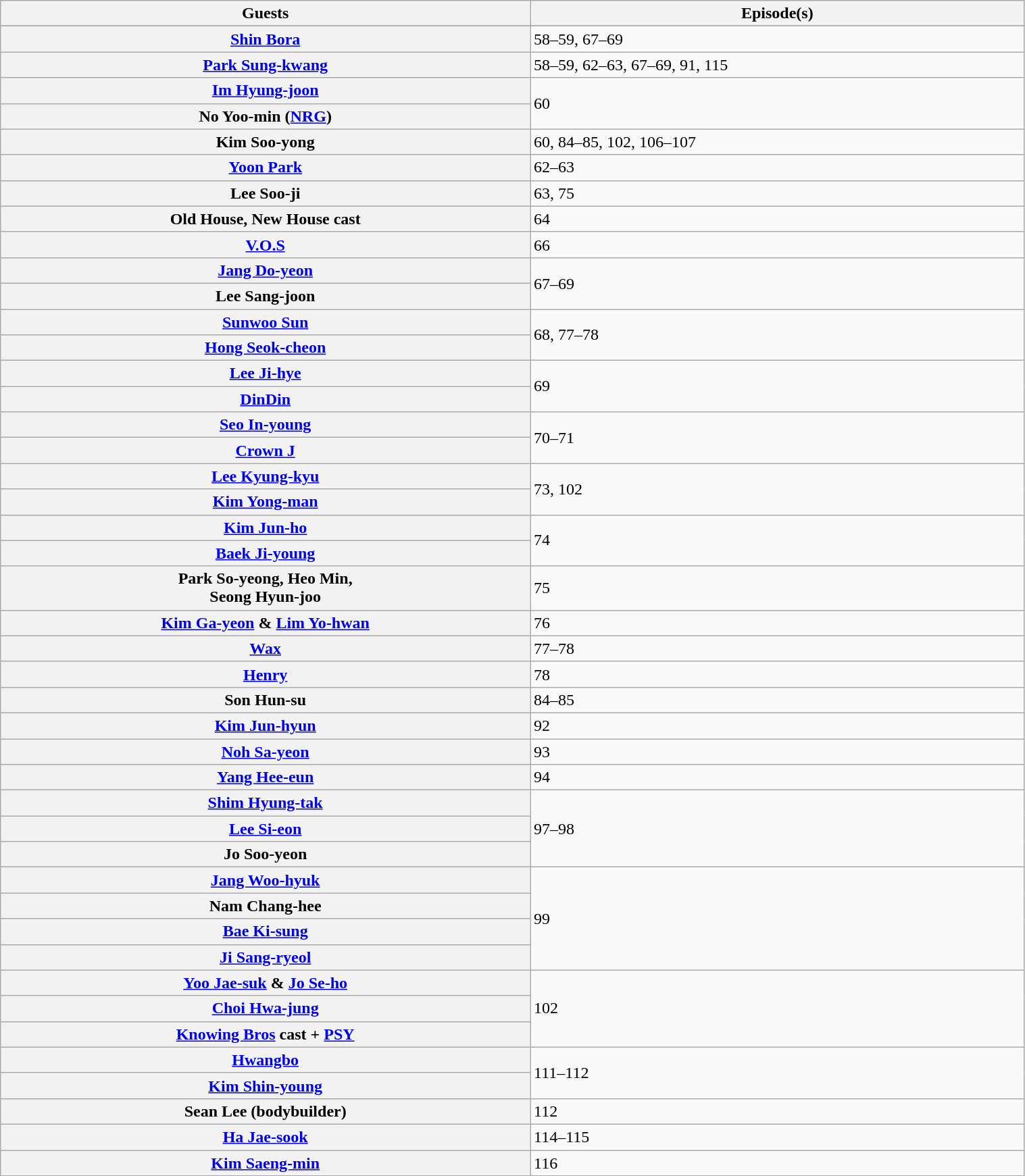<table class="wikitable" style="width:80%; style="text-align:center" margin:auto;">
<tr>
<th>Guests</th>
<th>Episode(s)</th>
</tr>
<tr>
</tr>
<tr>
<th><a href='#'>Shin Bora</a></th>
<td>58–59, 67–69</td>
</tr>
<tr>
<th><a href='#'>Park Sung-kwang</a></th>
<td>58–59, 62–63, 67–69, 91, 115</td>
</tr>
<tr>
<th><a href='#'>Im Hyung-joon</a></th>
<td rowspan="2">60</td>
</tr>
<tr>
<th>No Yoo-min (<a href='#'>NRG</a>)</th>
</tr>
<tr>
<th>Kim Soo-yong</th>
<td>60, 84–85, 102, 106–107</td>
</tr>
<tr>
<th><a href='#'>Yoon Park</a></th>
<td>62–63</td>
</tr>
<tr>
<th>Lee Soo-ji</th>
<td>63, 75</td>
</tr>
<tr>
<th>Old House, New House cast</th>
<td>64</td>
</tr>
<tr>
<th><a href='#'>V.O.S</a></th>
<td>66</td>
</tr>
<tr>
<th><a href='#'>Jang Do-yeon</a></th>
<td rowspan="2">67–69</td>
</tr>
<tr>
<th>Lee Sang-joon</th>
</tr>
<tr>
<th><a href='#'>Sunwoo Sun</a></th>
<td rowspan="2">68, 77–78</td>
</tr>
<tr>
<th><a href='#'>Hong Seok-cheon</a></th>
</tr>
<tr>
<th><a href='#'>Lee Ji-hye</a></th>
<td rowspan="2">69</td>
</tr>
<tr>
<th><a href='#'>DinDin</a></th>
</tr>
<tr>
<th><a href='#'>Seo In-young</a></th>
<td rowspan="2">70–71</td>
</tr>
<tr>
<th><a href='#'>Crown J</a></th>
</tr>
<tr>
<th><a href='#'>Lee Kyung-kyu</a></th>
<td rowspan="2">73, 102</td>
</tr>
<tr>
<th><a href='#'>Kim Yong-man</a></th>
</tr>
<tr>
<th><a href='#'>Kim Jun-ho</a></th>
<td rowspan="2">74</td>
</tr>
<tr>
<th><a href='#'>Baek Ji-young</a></th>
</tr>
<tr>
<th>Park So-yeong, Heo Min, <br>Seong Hyun-joo</th>
<td>75</td>
</tr>
<tr>
<th><a href='#'>Kim Ga-yeon</a> & <a href='#'>Lim Yo-hwan</a></th>
<td>76</td>
</tr>
<tr>
<th><a href='#'>Wax</a></th>
<td>77–78</td>
</tr>
<tr>
<th><a href='#'>Henry</a></th>
<td>78</td>
</tr>
<tr>
<th>Son Hun-su</th>
<td>84–85</td>
</tr>
<tr>
<th><a href='#'>Kim Jun-hyun</a></th>
<td>92</td>
</tr>
<tr>
<th><a href='#'>Noh Sa-yeon</a></th>
<td>93</td>
</tr>
<tr>
<th><a href='#'>Yang Hee-eun</a></th>
<td>94</td>
</tr>
<tr>
<th><a href='#'>Shim Hyung-tak</a></th>
<td rowspan="3">97–98</td>
</tr>
<tr>
<th><a href='#'>Lee Si-eon</a></th>
</tr>
<tr>
<th>Jo Soo-yeon</th>
</tr>
<tr>
<th><a href='#'>Jang Woo-hyuk</a></th>
<td rowspan="4">99</td>
</tr>
<tr>
<th>Nam Chang-hee</th>
</tr>
<tr>
<th><a href='#'>Bae Ki-sung</a></th>
</tr>
<tr>
<th><a href='#'>Ji Sang-ryeol</a></th>
</tr>
<tr>
<th><a href='#'>Yoo Jae-suk</a> & <a href='#'>Jo Se-ho</a></th>
<td rowspan="3">102</td>
</tr>
<tr>
<th><a href='#'>Choi Hwa-jung</a></th>
</tr>
<tr>
<th><a href='#'>Knowing Bros</a> cast + <a href='#'>PSY</a></th>
</tr>
<tr>
<th><a href='#'>Hwangbo</a></th>
<td rowspan="2">111–112</td>
</tr>
<tr>
<th><a href='#'>Kim Shin-young</a></th>
</tr>
<tr>
<th>Sean Lee (bodybuilder)</th>
<td>112</td>
</tr>
<tr>
<th><a href='#'>Ha Jae-sook</a></th>
<td>114–115</td>
</tr>
<tr>
<th><a href='#'>Kim Saeng-min</a></th>
<td>116</td>
</tr>
</table>
